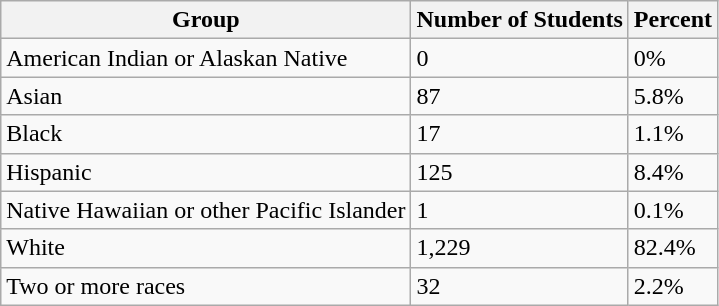<table class="wikitable">
<tr>
<th>Group</th>
<th>Number of Students</th>
<th>Percent</th>
</tr>
<tr>
<td>American Indian or Alaskan Native</td>
<td>0</td>
<td>0%</td>
</tr>
<tr>
<td>Asian</td>
<td>87</td>
<td>5.8%</td>
</tr>
<tr>
<td>Black</td>
<td>17</td>
<td>1.1%</td>
</tr>
<tr>
<td>Hispanic</td>
<td>125</td>
<td>8.4%</td>
</tr>
<tr>
<td>Native Hawaiian or other Pacific Islander</td>
<td>1</td>
<td>0.1%</td>
</tr>
<tr>
<td>White</td>
<td>1,229</td>
<td>82.4%</td>
</tr>
<tr>
<td>Two or more races</td>
<td>32</td>
<td>2.2%</td>
</tr>
</table>
